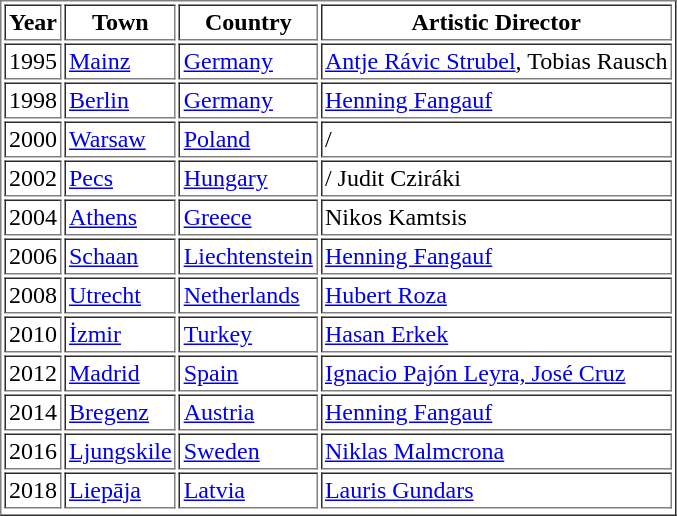<table border="1" cellpadding="2">
<tr>
<th>Year</th>
<th>Town</th>
<th>Country</th>
<th>Artistic Director</th>
</tr>
<tr>
<td>1995</td>
<td><a href='#'>Mainz</a></td>
<td><a href='#'>Germany</a></td>
<td><a href='#'>Antje Rávic Strubel</a>, Tobias Rausch</td>
</tr>
<tr>
<td>1998</td>
<td><a href='#'>Berlin</a></td>
<td><a href='#'>Germany</a></td>
<td><a href='#'>Henning Fangauf</a></td>
</tr>
<tr>
<td>2000</td>
<td><a href='#'>Warsaw</a></td>
<td><a href='#'>Poland</a></td>
<td>/</td>
</tr>
<tr>
<td>2002</td>
<td><a href='#'>Pecs</a></td>
<td><a href='#'>Hungary</a></td>
<td>/ Judit Cziráki</td>
</tr>
<tr>
<td>2004</td>
<td><a href='#'>Athens</a></td>
<td><a href='#'>Greece</a></td>
<td>Nikos Kamtsis</td>
</tr>
<tr>
<td>2006</td>
<td><a href='#'>Schaan</a></td>
<td><a href='#'>Liechtenstein</a></td>
<td><a href='#'>Henning Fangauf</a></td>
</tr>
<tr>
<td>2008</td>
<td><a href='#'>Utrecht</a></td>
<td><a href='#'>Netherlands</a></td>
<td><a href='#'>Hubert Roza</a></td>
</tr>
<tr>
<td>2010</td>
<td><a href='#'>İzmir</a></td>
<td><a href='#'>Turkey</a></td>
<td><a href='#'>Hasan Erkek</a></td>
</tr>
<tr>
<td>2012</td>
<td><a href='#'>Madrid</a></td>
<td><a href='#'>Spain</a></td>
<td><a href='#'>Ignacio Pajón Leyra, José Cruz</a></td>
</tr>
<tr>
<td>2014</td>
<td><a href='#'>Bregenz</a></td>
<td><a href='#'>Austria</a></td>
<td><a href='#'>Henning Fangauf</a></td>
</tr>
<tr>
<td>2016</td>
<td><a href='#'>Ljungskile</a></td>
<td><a href='#'>Sweden</a></td>
<td><a href='#'>Niklas Malmcrona</a></td>
</tr>
<tr>
<td>2018</td>
<td><a href='#'>Liepāja</a></td>
<td><a href='#'>Latvia</a></td>
<td><a href='#'>Lauris Gundars</a></td>
</tr>
<tr>
</tr>
</table>
